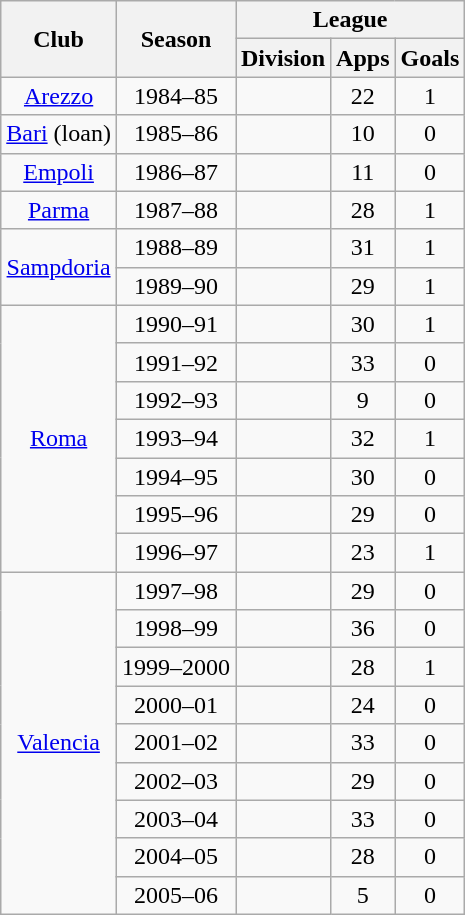<table class="wikitable" style="text-align:center">
<tr>
<th rowspan="2">Club</th>
<th rowspan="2">Season</th>
<th colspan="3">League</th>
</tr>
<tr>
<th>Division</th>
<th>Apps</th>
<th>Goals</th>
</tr>
<tr>
<td><a href='#'>Arezzo</a></td>
<td>1984–85</td>
<td></td>
<td>22</td>
<td>1</td>
</tr>
<tr>
<td><a href='#'>Bari</a> (loan)</td>
<td>1985–86</td>
<td></td>
<td>10</td>
<td>0</td>
</tr>
<tr>
<td><a href='#'>Empoli</a></td>
<td>1986–87</td>
<td></td>
<td>11</td>
<td>0</td>
</tr>
<tr>
<td><a href='#'>Parma</a></td>
<td>1987–88</td>
<td></td>
<td>28</td>
<td>1</td>
</tr>
<tr>
<td rowspan="2"><a href='#'>Sampdoria</a></td>
<td>1988–89</td>
<td></td>
<td>31</td>
<td>1</td>
</tr>
<tr>
<td>1989–90</td>
<td></td>
<td>29</td>
<td>1</td>
</tr>
<tr>
<td rowspan="7"><a href='#'>Roma</a></td>
<td>1990–91</td>
<td></td>
<td>30</td>
<td>1</td>
</tr>
<tr>
<td>1991–92</td>
<td></td>
<td>33</td>
<td>0</td>
</tr>
<tr>
<td>1992–93</td>
<td></td>
<td>9</td>
<td>0</td>
</tr>
<tr>
<td>1993–94</td>
<td></td>
<td>32</td>
<td>1</td>
</tr>
<tr>
<td>1994–95</td>
<td></td>
<td>30</td>
<td>0</td>
</tr>
<tr>
<td>1995–96</td>
<td></td>
<td>29</td>
<td>0</td>
</tr>
<tr>
<td>1996–97</td>
<td></td>
<td>23</td>
<td>1</td>
</tr>
<tr>
<td rowspan="9"><a href='#'>Valencia</a></td>
<td>1997–98</td>
<td></td>
<td>29</td>
<td>0</td>
</tr>
<tr>
<td>1998–99</td>
<td></td>
<td>36</td>
<td>0</td>
</tr>
<tr>
<td>1999–2000</td>
<td></td>
<td>28</td>
<td>1</td>
</tr>
<tr>
<td>2000–01</td>
<td></td>
<td>24</td>
<td>0</td>
</tr>
<tr>
<td>2001–02</td>
<td></td>
<td>33</td>
<td>0</td>
</tr>
<tr>
<td>2002–03</td>
<td></td>
<td>29</td>
<td>0</td>
</tr>
<tr>
<td>2003–04</td>
<td></td>
<td>33</td>
<td>0</td>
</tr>
<tr>
<td>2004–05</td>
<td></td>
<td>28</td>
<td>0</td>
</tr>
<tr>
<td>2005–06</td>
<td></td>
<td>5</td>
<td>0</td>
</tr>
</table>
